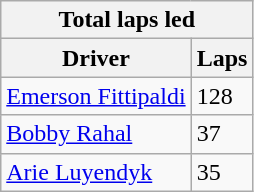<table class="wikitable">
<tr>
<th colspan=2>Total laps led</th>
</tr>
<tr>
<th>Driver</th>
<th>Laps</th>
</tr>
<tr>
<td><a href='#'>Emerson Fittipaldi</a></td>
<td>128</td>
</tr>
<tr>
<td><a href='#'>Bobby Rahal</a></td>
<td>37</td>
</tr>
<tr>
<td><a href='#'>Arie Luyendyk</a></td>
<td>35</td>
</tr>
</table>
